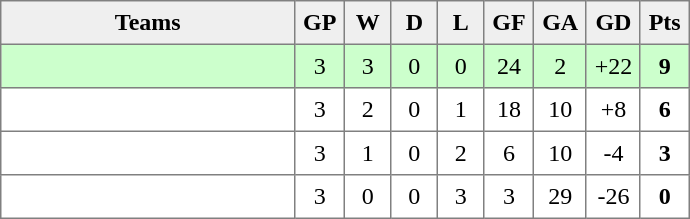<table style=border-collapse:collapse border=1 cellspacing=0 cellpadding=5>
<tr align=center bgcolor=#efefef>
<th width=185>Teams</th>
<th width=20>GP</th>
<th width=20>W</th>
<th width=20>D</th>
<th width=20>L</th>
<th width=20>GF</th>
<th width=20>GA</th>
<th width=20>GD</th>
<th width=20>Pts<br></th>
</tr>
<tr align=center bgcolor="ccffcc">
<td style="text-align:left;"></td>
<td>3</td>
<td>3</td>
<td>0</td>
<td>0</td>
<td>24</td>
<td>2</td>
<td>+22</td>
<td><strong>9</strong></td>
</tr>
<tr align=center>
<td style="text-align:left;"></td>
<td>3</td>
<td>2</td>
<td>0</td>
<td>1</td>
<td>18</td>
<td>10</td>
<td>+8</td>
<td><strong>6</strong></td>
</tr>
<tr align=center>
<td style="text-align:left;"></td>
<td>3</td>
<td>1</td>
<td>0</td>
<td>2</td>
<td>6</td>
<td>10</td>
<td>-4</td>
<td><strong>3</strong></td>
</tr>
<tr align=center>
<td style="text-align:left;"></td>
<td>3</td>
<td>0</td>
<td>0</td>
<td>3</td>
<td>3</td>
<td>29</td>
<td>-26</td>
<td><strong>0</strong></td>
</tr>
</table>
